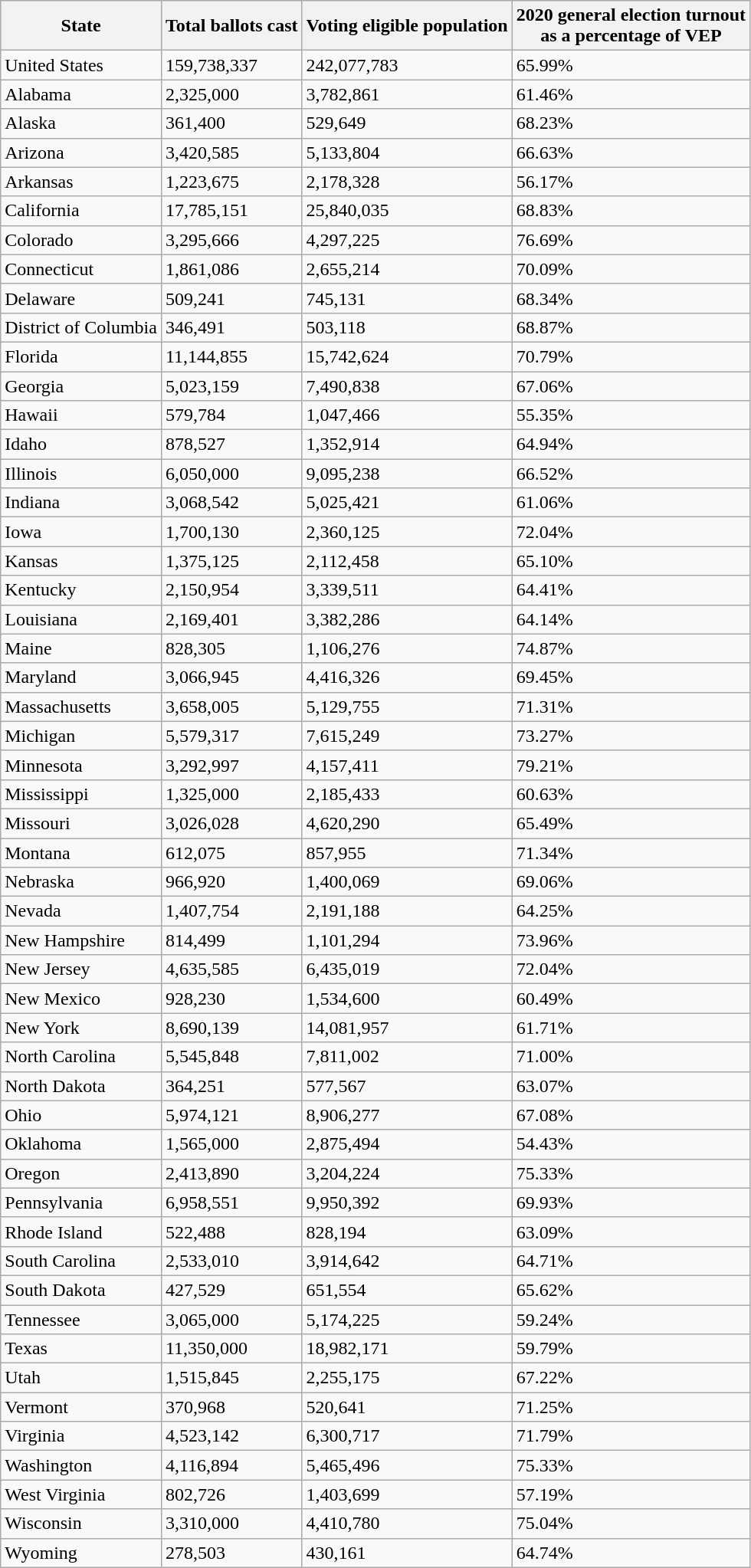<table class="wikitable sortable sticky-header">
<tr>
<th>State</th>
<th>Total ballots cast</th>
<th>Voting eligible population</th>
<th>2020 general election turnout<br>as a percentage of VEP</th>
</tr>
<tr>
<td>United States</td>
<td>159,738,337</td>
<td>242,077,783</td>
<td>65.99%</td>
</tr>
<tr>
<td>Alabama</td>
<td>2,325,000</td>
<td>3,782,861</td>
<td>61.46%</td>
</tr>
<tr>
<td>Alaska</td>
<td>361,400</td>
<td>529,649</td>
<td>68.23%</td>
</tr>
<tr>
<td>Arizona</td>
<td>3,420,585</td>
<td>5,133,804</td>
<td>66.63%</td>
</tr>
<tr>
<td>Arkansas</td>
<td>1,223,675</td>
<td>2,178,328</td>
<td>56.17%</td>
</tr>
<tr>
<td>California</td>
<td>17,785,151</td>
<td>25,840,035</td>
<td>68.83%</td>
</tr>
<tr>
<td>Colorado</td>
<td>3,295,666</td>
<td>4,297,225</td>
<td>76.69%</td>
</tr>
<tr>
<td>Connecticut</td>
<td>1,861,086</td>
<td>2,655,214</td>
<td>70.09%</td>
</tr>
<tr>
<td>Delaware</td>
<td>509,241</td>
<td>745,131</td>
<td>68.34%</td>
</tr>
<tr>
<td>District of Columbia</td>
<td>346,491</td>
<td>503,118</td>
<td>68.87%</td>
</tr>
<tr>
<td>Florida</td>
<td>11,144,855</td>
<td>15,742,624</td>
<td>70.79%</td>
</tr>
<tr>
<td>Georgia</td>
<td>5,023,159</td>
<td>7,490,838</td>
<td>67.06%</td>
</tr>
<tr>
<td>Hawaii</td>
<td>579,784</td>
<td>1,047,466</td>
<td>55.35%</td>
</tr>
<tr>
<td>Idaho</td>
<td>878,527</td>
<td>1,352,914</td>
<td>64.94%</td>
</tr>
<tr>
<td>Illinois</td>
<td>6,050,000</td>
<td>9,095,238</td>
<td>66.52%</td>
</tr>
<tr>
<td>Indiana</td>
<td>3,068,542</td>
<td>5,025,421</td>
<td>61.06%</td>
</tr>
<tr>
<td>Iowa</td>
<td>1,700,130</td>
<td>2,360,125</td>
<td>72.04%</td>
</tr>
<tr>
<td>Kansas</td>
<td>1,375,125</td>
<td>2,112,458</td>
<td>65.10%</td>
</tr>
<tr>
<td>Kentucky</td>
<td>2,150,954</td>
<td>3,339,511</td>
<td>64.41%</td>
</tr>
<tr>
<td>Louisiana</td>
<td>2,169,401</td>
<td>3,382,286</td>
<td>64.14%</td>
</tr>
<tr>
<td>Maine</td>
<td>828,305</td>
<td>1,106,276</td>
<td>74.87%</td>
</tr>
<tr>
<td>Maryland</td>
<td>3,066,945</td>
<td>4,416,326</td>
<td>69.45%</td>
</tr>
<tr>
<td>Massachusetts</td>
<td>3,658,005</td>
<td>5,129,755</td>
<td>71.31%</td>
</tr>
<tr>
<td>Michigan</td>
<td>5,579,317</td>
<td>7,615,249</td>
<td>73.27%</td>
</tr>
<tr>
<td>Minnesota</td>
<td>3,292,997</td>
<td>4,157,411</td>
<td>79.21%</td>
</tr>
<tr>
<td>Mississippi</td>
<td>1,325,000</td>
<td>2,185,433</td>
<td>60.63%</td>
</tr>
<tr>
<td>Missouri</td>
<td>3,026,028</td>
<td>4,620,290</td>
<td>65.49%</td>
</tr>
<tr>
<td>Montana</td>
<td>612,075</td>
<td>857,955</td>
<td>71.34%</td>
</tr>
<tr>
<td>Nebraska</td>
<td>966,920</td>
<td>1,400,069</td>
<td>69.06%</td>
</tr>
<tr>
<td>Nevada</td>
<td>1,407,754</td>
<td>2,191,188</td>
<td>64.25%</td>
</tr>
<tr>
<td>New Hampshire</td>
<td>814,499</td>
<td>1,101,294</td>
<td>73.96%</td>
</tr>
<tr>
<td>New Jersey</td>
<td>4,635,585</td>
<td>6,435,019</td>
<td>72.04%</td>
</tr>
<tr>
<td>New Mexico</td>
<td>928,230</td>
<td>1,534,600</td>
<td>60.49%</td>
</tr>
<tr>
<td>New York</td>
<td>8,690,139</td>
<td>14,081,957</td>
<td>61.71%</td>
</tr>
<tr>
<td>North Carolina</td>
<td>5,545,848</td>
<td>7,811,002</td>
<td>71.00%</td>
</tr>
<tr>
<td>North Dakota</td>
<td>364,251</td>
<td>577,567</td>
<td>63.07%</td>
</tr>
<tr>
<td>Ohio</td>
<td>5,974,121</td>
<td>8,906,277</td>
<td>67.08%</td>
</tr>
<tr>
<td>Oklahoma</td>
<td>1,565,000</td>
<td>2,875,494</td>
<td>54.43%</td>
</tr>
<tr>
<td>Oregon</td>
<td>2,413,890</td>
<td>3,204,224</td>
<td>75.33%</td>
</tr>
<tr>
<td>Pennsylvania</td>
<td>6,958,551</td>
<td>9,950,392</td>
<td>69.93%</td>
</tr>
<tr>
<td>Rhode Island</td>
<td>522,488</td>
<td>828,194</td>
<td>63.09%</td>
</tr>
<tr>
<td>South Carolina</td>
<td>2,533,010</td>
<td>3,914,642</td>
<td>64.71%</td>
</tr>
<tr>
<td>South Dakota</td>
<td>427,529</td>
<td>651,554</td>
<td>65.62%</td>
</tr>
<tr>
<td>Tennessee</td>
<td>3,065,000</td>
<td>5,174,225</td>
<td>59.24%</td>
</tr>
<tr>
<td>Texas</td>
<td>11,350,000</td>
<td>18,982,171</td>
<td>59.79%</td>
</tr>
<tr>
<td>Utah</td>
<td>1,515,845</td>
<td>2,255,175</td>
<td>67.22%</td>
</tr>
<tr>
<td>Vermont</td>
<td>370,968</td>
<td>520,641</td>
<td>71.25%</td>
</tr>
<tr>
<td>Virginia</td>
<td>4,523,142</td>
<td>6,300,717</td>
<td>71.79%</td>
</tr>
<tr>
<td>Washington</td>
<td>4,116,894</td>
<td>5,465,496</td>
<td>75.33%</td>
</tr>
<tr>
<td>West Virginia</td>
<td>802,726</td>
<td>1,403,699</td>
<td>57.19%</td>
</tr>
<tr>
<td>Wisconsin</td>
<td>3,310,000</td>
<td>4,410,780</td>
<td>75.04%</td>
</tr>
<tr>
<td>Wyoming</td>
<td>278,503</td>
<td>430,161</td>
<td>64.74%</td>
</tr>
</table>
